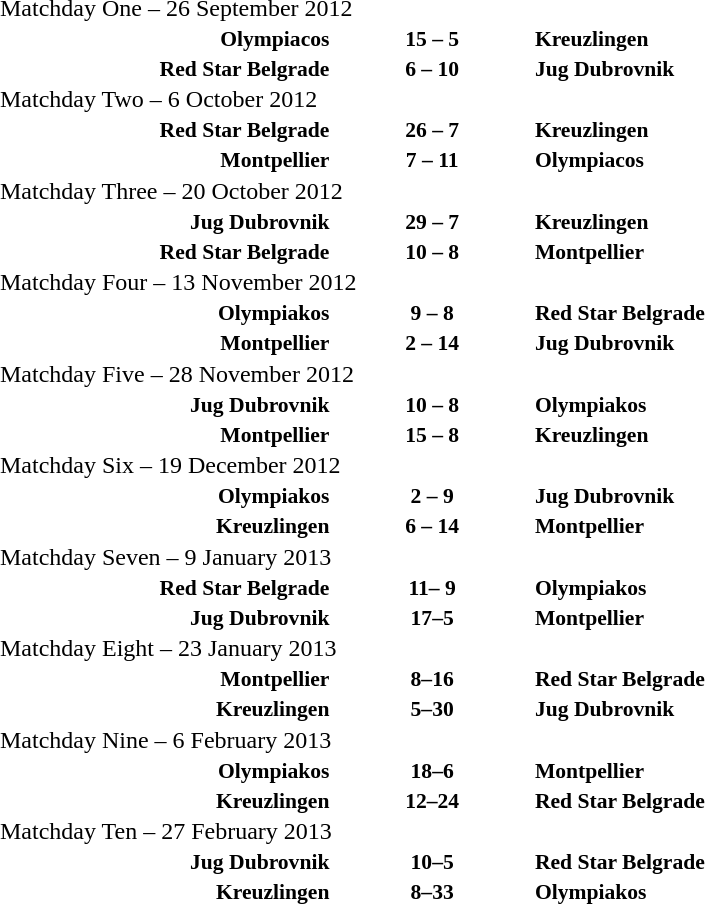<table cellspacing=1>
<tr>
<th width=20%></th>
<th width=12%></th>
<th width=20%></th>
</tr>
<tr>
<td colspan=3>Matchday One – 26 September 2012</td>
</tr>
<tr style=font-size:90%>
<td align=right><strong>Olympiacos</strong></td>
<td align=center><strong>15 – 5</strong></td>
<td><strong>Kreuzlingen</strong></td>
</tr>
<tr style=font-size:90%>
<td align=right><strong>Red Star Belgrade</strong></td>
<td align=center><strong>6 – 10</strong></td>
<td><strong>Jug Dubrovnik</strong></td>
</tr>
<tr>
<td colspan=3>Matchday Two – 6 October 2012</td>
</tr>
<tr style=font-size:90%>
<td align=right><strong>Red Star Belgrade</strong></td>
<td align=center><strong>26 – 7</strong></td>
<td><strong>Kreuzlingen</strong></td>
</tr>
<tr style=font-size:90%>
<td align=right><strong>Montpellier</strong></td>
<td align=center><strong>7 – 11</strong></td>
<td><strong>Olympiacos</strong></td>
</tr>
<tr>
<td colspan=3>Matchday Three – 20 October 2012</td>
</tr>
<tr style=font-size:90%>
<td align=right><strong>Jug Dubrovnik</strong></td>
<td align=center><strong>29 – 7</strong></td>
<td><strong>Kreuzlingen</strong></td>
</tr>
<tr style=font-size:90%>
<td align=right><strong>Red Star Belgrade</strong></td>
<td align=center><strong>10 – 8</strong></td>
<td><strong>Montpellier</strong></td>
</tr>
<tr>
<td colspan=3>Matchday Four – 13 November 2012</td>
</tr>
<tr style=font-size:90%>
<td align=right><strong>Olympiakos</strong></td>
<td align=center><strong>9 – 8</strong></td>
<td><strong>Red Star Belgrade</strong></td>
</tr>
<tr style=font-size:90%>
<td align=right><strong>Montpellier</strong></td>
<td align=center><strong>2 – 14</strong></td>
<td><strong>Jug Dubrovnik</strong></td>
</tr>
<tr>
<td colspan=3>Matchday Five – 28 November 2012</td>
</tr>
<tr style=font-size:90%>
<td align=right><strong>Jug Dubrovnik</strong></td>
<td align=center><strong>10 – 8</strong></td>
<td><strong>Olympiakos</strong></td>
</tr>
<tr style=font-size:90%>
<td align=right><strong>Montpellier</strong></td>
<td align=center><strong>15 – 8</strong></td>
<td><strong>Kreuzlingen</strong></td>
</tr>
<tr>
<td colspan=3>Matchday Six – 19 December 2012</td>
</tr>
<tr style=font-size:90%>
<td align=right><strong>Olympiakos</strong></td>
<td align=center><strong>2 – 9</strong></td>
<td><strong>Jug Dubrovnik</strong></td>
</tr>
<tr style=font-size:90%>
<td align=right><strong>Kreuzlingen</strong></td>
<td align=center><strong>6 – 14</strong></td>
<td><strong>Montpellier</strong></td>
</tr>
<tr>
<td colspan=3>Matchday Seven – 9 January 2013</td>
</tr>
<tr style=font-size:90%>
<td align=right><strong>Red Star Belgrade</strong></td>
<td align=center><strong>11– 9</strong></td>
<td><strong>Olympiakos</strong></td>
</tr>
<tr style=font-size:90%>
<td align=right><strong>Jug Dubrovnik</strong></td>
<td align=center><strong>17–5</strong></td>
<td><strong>Montpellier</strong></td>
</tr>
<tr>
<td colspan=3>Matchday Eight – 23 January 2013</td>
</tr>
<tr style=font-size:90%>
<td align=right><strong>Montpellier</strong></td>
<td align=center><strong>8–16</strong></td>
<td><strong>Red Star Belgrade</strong></td>
</tr>
<tr style=font-size:90%>
<td align=right><strong>Kreuzlingen</strong></td>
<td align=center><strong>5–30</strong></td>
<td><strong>Jug Dubrovnik</strong></td>
</tr>
<tr>
<td colspan=3>Matchday Nine – 6 February 2013</td>
</tr>
<tr style=font-size:90%>
<td align=right><strong>Olympiakos</strong></td>
<td align=center><strong>18–6</strong></td>
<td><strong>Montpellier</strong></td>
</tr>
<tr style=font-size:90%>
<td align=right><strong>Kreuzlingen</strong></td>
<td align=center><strong>12–24</strong></td>
<td><strong>Red Star Belgrade</strong></td>
</tr>
<tr>
<td colspan=3>Matchday Ten – 27 February 2013</td>
</tr>
<tr style=font-size:90%>
<td align=right><strong>Jug Dubrovnik</strong></td>
<td align=center><strong>10–5</strong></td>
<td><strong>Red Star Belgrade</strong></td>
</tr>
<tr style=font-size:90%>
<td align=right><strong>Kreuzlingen</strong></td>
<td align=center><strong>8–33</strong></td>
<td><strong>Olympiakos</strong></td>
</tr>
<tr>
</tr>
</table>
